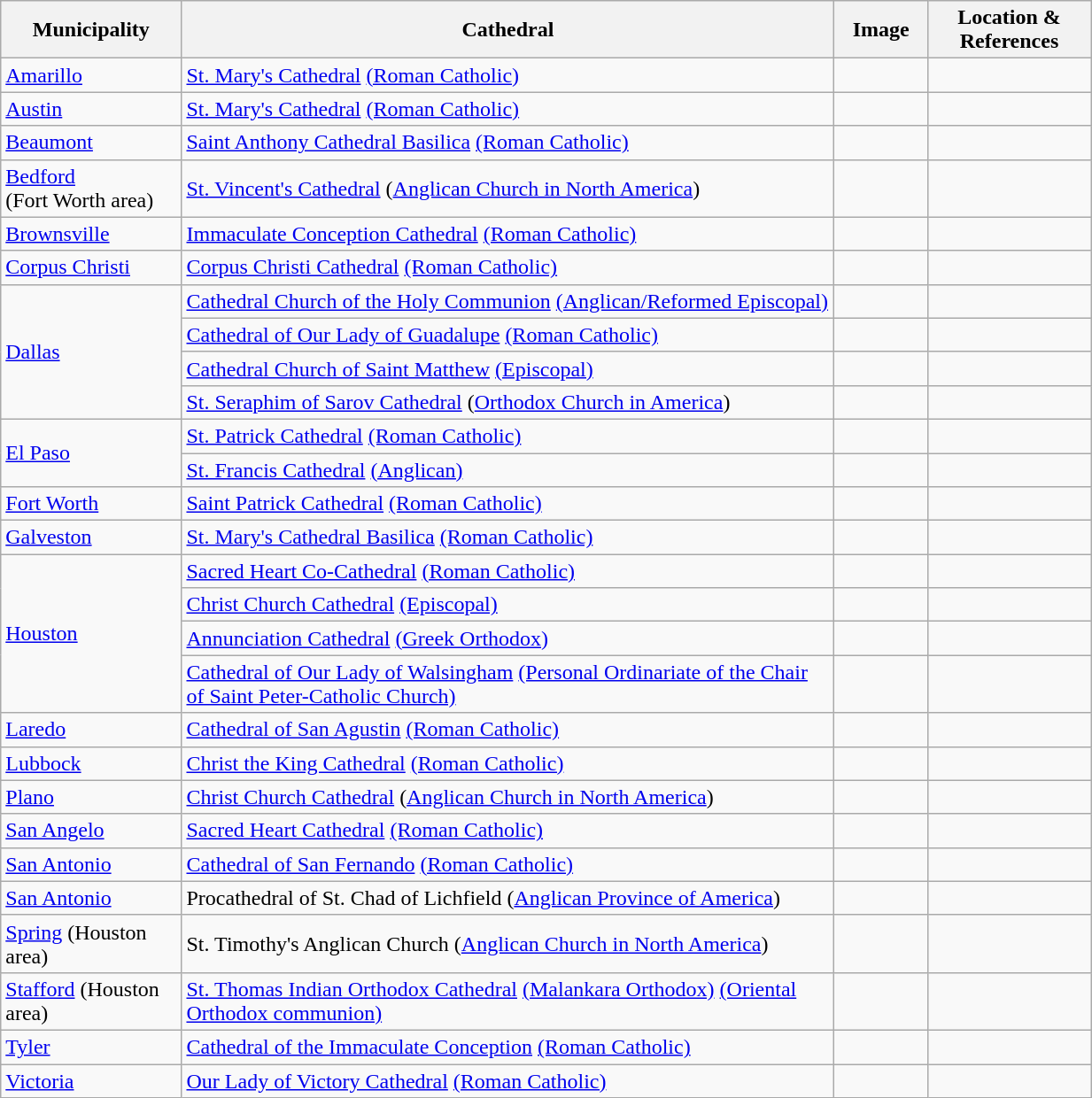<table width=65% class="wikitable">
<tr>
<th width = 10%>Municipality</th>
<th width = 40%>Cathedral</th>
<th width = 5%>Image</th>
<th width = 10%>Location & References</th>
</tr>
<tr>
<td><a href='#'>Amarillo</a></td>
<td><a href='#'>St. Mary's Cathedral</a> <a href='#'>(Roman Catholic)</a></td>
<td></td>
<td><small></small><br></td>
</tr>
<tr>
<td><a href='#'>Austin</a></td>
<td><a href='#'>St. Mary's Cathedral</a> <a href='#'>(Roman Catholic)</a></td>
<td></td>
<td><small></small><br></td>
</tr>
<tr>
<td><a href='#'>Beaumont</a></td>
<td><a href='#'>Saint Anthony Cathedral Basilica</a> <a href='#'>(Roman Catholic)</a></td>
<td></td>
<td><small></small><br></td>
</tr>
<tr>
<td><a href='#'>Bedford</a><br>(Fort Worth area)</td>
<td><a href='#'>St. Vincent's Cathedral</a> (<a href='#'>Anglican Church in North America</a>)</td>
<td></td>
<td><small></small><br></td>
</tr>
<tr>
<td><a href='#'>Brownsville</a></td>
<td><a href='#'>Immaculate Conception Cathedral</a> <a href='#'>(Roman Catholic)</a></td>
<td></td>
<td><small></small><br></td>
</tr>
<tr>
<td><a href='#'>Corpus Christi</a></td>
<td><a href='#'>Corpus Christi Cathedral</a> <a href='#'>(Roman Catholic)</a></td>
<td></td>
<td><small></small><br></td>
</tr>
<tr>
<td rowspan=4><a href='#'>Dallas</a></td>
<td><a href='#'>Cathedral Church of the Holy Communion</a> <a href='#'>(Anglican/Reformed Episcopal)</a></td>
<td></td>
<td><small></small><br></td>
</tr>
<tr>
<td><a href='#'>Cathedral of Our Lady of Guadalupe</a> <a href='#'>(Roman Catholic)</a></td>
<td></td>
<td><small></small><br></td>
</tr>
<tr>
<td><a href='#'>Cathedral Church of Saint Matthew</a> <a href='#'>(Episcopal)</a></td>
<td></td>
<td><small></small><br></td>
</tr>
<tr>
<td><a href='#'>St. Seraphim of Sarov Cathedral</a> (<a href='#'>Orthodox Church in America</a>)</td>
<td></td>
<td><small></small><br></td>
</tr>
<tr>
<td rowspan=2><a href='#'>El Paso</a></td>
<td><a href='#'>St. Patrick Cathedral</a> <a href='#'>(Roman Catholic)</a></td>
<td></td>
<td><small></small><br></td>
</tr>
<tr>
<td><a href='#'>St. Francis Cathedral</a> <a href='#'>(Anglican)</a></td>
<td></td>
<td><small></small><br></td>
</tr>
<tr>
<td><a href='#'>Fort Worth</a></td>
<td><a href='#'>Saint Patrick Cathedral</a> <a href='#'>(Roman Catholic)</a></td>
<td></td>
<td><small></small><br></td>
</tr>
<tr>
<td><a href='#'>Galveston</a></td>
<td><a href='#'>St. Mary's Cathedral Basilica</a> <a href='#'>(Roman Catholic)</a></td>
<td></td>
<td><small></small><br></td>
</tr>
<tr>
<td rowspan=4><a href='#'>Houston</a></td>
<td><a href='#'>Sacred Heart Co-Cathedral</a> <a href='#'>(Roman Catholic)</a></td>
<td></td>
<td><small></small><br></td>
</tr>
<tr>
<td><a href='#'>Christ Church Cathedral</a> <a href='#'>(Episcopal)</a></td>
<td></td>
<td><small></small><br></td>
</tr>
<tr>
<td><a href='#'>Annunciation Cathedral</a> <a href='#'>(Greek Orthodox)</a></td>
<td></td>
<td><small></small><br></td>
</tr>
<tr>
<td><a href='#'>Cathedral of Our Lady of Walsingham</a> <a href='#'>(Personal Ordinariate of the Chair of Saint Peter-Catholic Church)</a></td>
<td></td>
<td><small></small><br></td>
</tr>
<tr>
<td><a href='#'>Laredo</a></td>
<td><a href='#'>Cathedral of San Agustin</a> <a href='#'>(Roman Catholic)</a></td>
<td></td>
<td><small></small><br></td>
</tr>
<tr>
<td><a href='#'>Lubbock</a></td>
<td><a href='#'>Christ the King Cathedral</a> <a href='#'>(Roman Catholic)</a></td>
<td></td>
<td><small></small><br></td>
</tr>
<tr>
<td><a href='#'>Plano</a></td>
<td><a href='#'>Christ Church Cathedral</a> (<a href='#'>Anglican Church in North America</a>)</td>
<td></td>
<td><small></small><br></td>
</tr>
<tr>
<td><a href='#'>San Angelo</a></td>
<td><a href='#'>Sacred Heart Cathedral</a> <a href='#'>(Roman Catholic)</a></td>
<td></td>
<td><small></small><br></td>
</tr>
<tr>
<td><a href='#'>San Antonio</a></td>
<td><a href='#'>Cathedral of San Fernando</a> <a href='#'>(Roman Catholic)</a></td>
<td></td>
<td><small></small><br></td>
</tr>
<tr>
<td><a href='#'>San Antonio</a></td>
<td>Procathedral of St. Chad of Lichfield (<a href='#'>Anglican Province of America</a>)</td>
<td></td>
<td></td>
</tr>
<tr>
<td><a href='#'>Spring</a> (Houston area)</td>
<td>St. Timothy's Anglican Church (<a href='#'>Anglican Church in North America</a>)</td>
<td></td>
<td><small></small><br></td>
</tr>
<tr>
<td><a href='#'>Stafford</a> (Houston area)</td>
<td><a href='#'>St. Thomas Indian Orthodox Cathedral</a> <a href='#'>(Malankara Orthodox)</a> <a href='#'>(Oriental Orthodox communion)</a></td>
<td></td>
<td><small></small><br></td>
</tr>
<tr>
<td><a href='#'>Tyler</a></td>
<td><a href='#'>Cathedral of the Immaculate Conception</a> <a href='#'>(Roman Catholic)</a></td>
<td></td>
<td><small></small><br></td>
</tr>
<tr>
<td><a href='#'>Victoria</a></td>
<td><a href='#'>Our Lady of Victory Cathedral</a> <a href='#'>(Roman Catholic)</a></td>
<td></td>
<td><small></small><br></td>
</tr>
</table>
